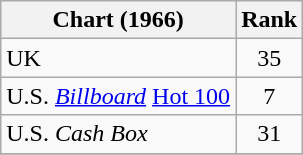<table class="wikitable sortable">
<tr>
<th align="left">Chart (1966)</th>
<th style="text-align:center;">Rank</th>
</tr>
<tr>
<td>UK</td>
<td style="text-align:center;">35</td>
</tr>
<tr>
<td>U.S. <em><a href='#'>Billboard</a></em> <a href='#'>Hot 100</a></td>
<td style="text-align:center;">7</td>
</tr>
<tr>
<td>U.S. <em>Cash Box</em> </td>
<td style="text-align:center;">31</td>
</tr>
<tr>
</tr>
</table>
